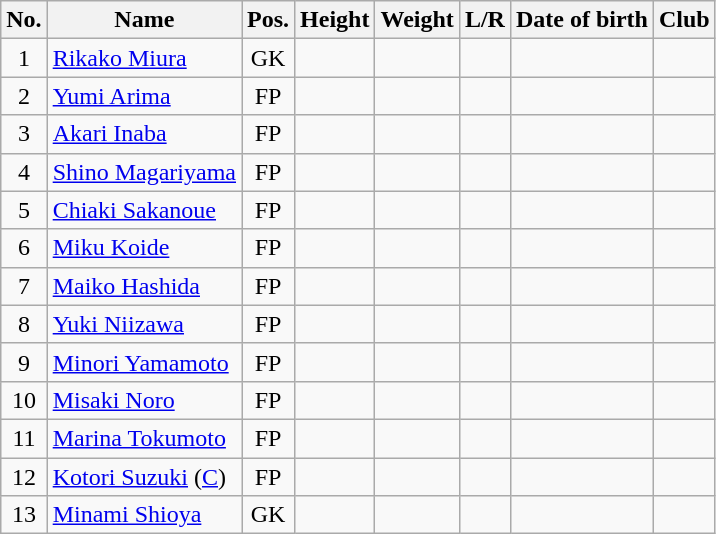<table class="wikitable sortable" style="text-align:center">
<tr>
<th>No.</th>
<th>Name</th>
<th>Pos.</th>
<th>Height</th>
<th>Weight</th>
<th>L/R</th>
<th>Date of birth</th>
<th>Club</th>
</tr>
<tr>
<td style="text-align:center;">1</td>
<td style="text-align:left;"><a href='#'>Rikako Miura</a></td>
<td style="text-align:center;">GK</td>
<td></td>
<td></td>
<td></td>
<td style="text-align:left;"></td>
<td></td>
</tr>
<tr>
<td style="text-align:center;">2</td>
<td style="text-align:left;"><a href='#'>Yumi Arima</a></td>
<td style="text-align:center;">FP</td>
<td></td>
<td></td>
<td></td>
<td style="text-align:left;"></td>
<td></td>
</tr>
<tr>
<td style="text-align:center;">3</td>
<td style="text-align:left;"><a href='#'>Akari Inaba</a></td>
<td style="text-align:center;">FP</td>
<td></td>
<td></td>
<td></td>
<td style="text-align:left;"></td>
<td></td>
</tr>
<tr>
<td style="text-align:center;">4</td>
<td style="text-align:left;"><a href='#'>Shino Magariyama</a></td>
<td style="text-align:center;">FP</td>
<td></td>
<td></td>
<td></td>
<td style="text-align:left;"></td>
<td></td>
</tr>
<tr>
<td style="text-align:center;">5</td>
<td style="text-align:left;"><a href='#'>Chiaki Sakanoue</a></td>
<td style="text-align:center;">FP</td>
<td></td>
<td></td>
<td></td>
<td style="text-align:left;"></td>
<td></td>
</tr>
<tr>
<td style="text-align:center;">6</td>
<td style="text-align:left;"><a href='#'>Miku Koide</a></td>
<td style="text-align:center;">FP</td>
<td></td>
<td></td>
<td></td>
<td style="text-align:left;"></td>
<td></td>
</tr>
<tr>
<td style="text-align:center;">7</td>
<td style="text-align:left;"><a href='#'>Maiko Hashida</a></td>
<td style="text-align:center;">FP</td>
<td></td>
<td></td>
<td></td>
<td style="text-align:left;"></td>
<td></td>
</tr>
<tr>
<td style="text-align:center;">8</td>
<td style="text-align:left;"><a href='#'>Yuki Niizawa</a></td>
<td style="text-align:center;">FP</td>
<td></td>
<td></td>
<td></td>
<td style="text-align:left;"></td>
<td></td>
</tr>
<tr>
<td style="text-align:center;">9</td>
<td style="text-align:left;"><a href='#'>Minori Yamamoto</a></td>
<td style="text-align:center;">FP</td>
<td></td>
<td></td>
<td></td>
<td style="text-align:left;"></td>
<td></td>
</tr>
<tr>
<td style="text-align:center;">10</td>
<td style="text-align:left;"><a href='#'>Misaki Noro</a></td>
<td style="text-align:center;">FP</td>
<td></td>
<td></td>
<td></td>
<td style="text-align:left;"></td>
<td></td>
</tr>
<tr>
<td style="text-align:center;">11</td>
<td style="text-align:left;"><a href='#'>Marina Tokumoto</a></td>
<td style="text-align:center;">FP</td>
<td></td>
<td></td>
<td></td>
<td style="text-align:left;"></td>
<td></td>
</tr>
<tr>
<td style="text-align:center;">12</td>
<td style="text-align:left;"><a href='#'>Kotori Suzuki</a> (<a href='#'>C</a>)</td>
<td style="text-align:center;">FP</td>
<td></td>
<td></td>
<td></td>
<td style="text-align:left;"></td>
<td></td>
</tr>
<tr>
<td style="text-align:center;">13</td>
<td style="text-align:left;"><a href='#'>Minami Shioya</a></td>
<td style="text-align:center;">GK</td>
<td></td>
<td></td>
<td></td>
<td style="text-align:left;"></td>
<td></td>
</tr>
</table>
